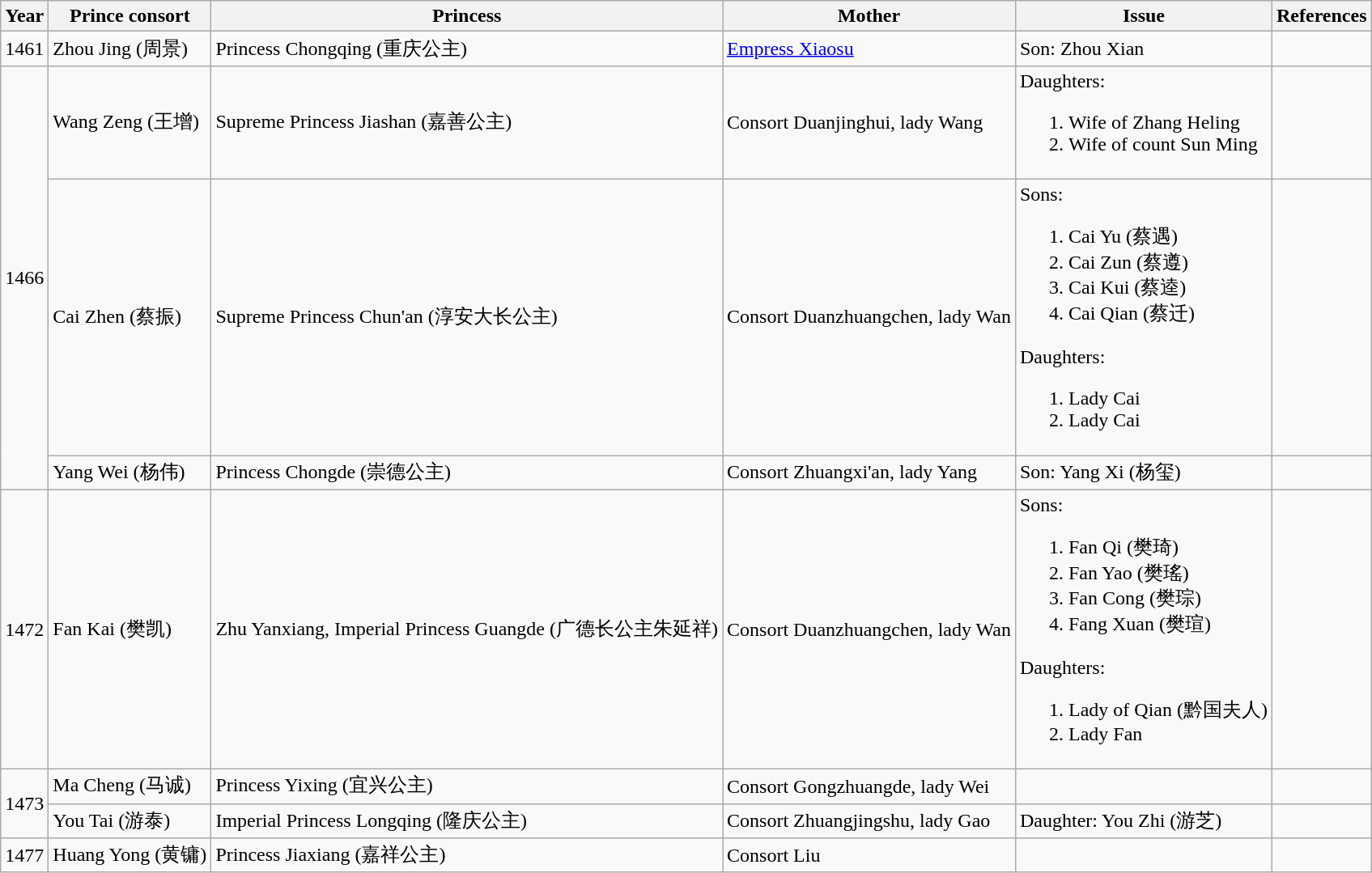<table class="wikitable">
<tr>
<th>Year</th>
<th>Prince consort</th>
<th>Princess</th>
<th>Mother</th>
<th>Issue</th>
<th>References</th>
</tr>
<tr>
<td>1461</td>
<td>Zhou Jing (周景)</td>
<td>Princess Chongqing (重庆公主)</td>
<td><a href='#'>Empress Xiaosu</a></td>
<td>Son: Zhou Xian</td>
<td></td>
</tr>
<tr>
<td rowspan="3">1466</td>
<td>Wang Zeng (王增)</td>
<td>Supreme Princess Jiashan (嘉善公主)</td>
<td>Consort Duanjinghui, lady Wang</td>
<td>Daughters:<br><ol><li>Wife of Zhang Heling</li><li>Wife of count Sun Ming</li></ol></td>
<td></td>
</tr>
<tr>
<td>Cai Zhen (蔡振)</td>
<td>Supreme Princess Chun'an (淳安大长公主)</td>
<td>Consort Duanzhuangchen, lady Wan</td>
<td>Sons:<br><ol><li>Cai Yu (蔡遇)</li><li>Cai Zun (蔡遵)</li><li>Cai Kui (蔡逵)</li><li>Cai Qian  (蔡迁)</li></ol>Daughters:<ol><li>Lady Cai</li><li>Lady Cai</li></ol></td>
<td></td>
</tr>
<tr>
<td>Yang Wei (杨伟)</td>
<td>Princess Chongde (崇德公主)</td>
<td>Consort Zhuangxi'an, lady Yang</td>
<td>Son: Yang Xi (杨玺)</td>
<td></td>
</tr>
<tr>
<td>1472</td>
<td>Fan Kai (樊凯)</td>
<td>Zhu Yanxiang, Imperial Princess Guangde (广德长公主朱延祥)</td>
<td>Consort Duanzhuangchen, lady Wan</td>
<td>Sons:<br><ol><li>Fan Qi (樊琦)</li><li>Fan Yao (樊瑤)</li><li>Fan Cong (樊琮)</li><li>Fang Xuan (樊瑄)</li></ol>Daughters:<ol><li>Lady of Qian (黔国夫人)</li><li>Lady Fan</li></ol></td>
<td></td>
</tr>
<tr>
<td rowspan="2">1473</td>
<td>Ma Cheng (马诚)</td>
<td>Princess Yixing (宜兴公主)</td>
<td>Consort Gongzhuangde, lady Wei</td>
<td></td>
<td></td>
</tr>
<tr>
<td>You Tai (游泰)</td>
<td>Imperial Princess Longqing (隆庆公主)</td>
<td>Consort Zhuangjingshu, lady Gao</td>
<td>Daughter: You Zhi (游芝)</td>
<td></td>
</tr>
<tr>
<td>1477</td>
<td>Huang Yong (黄镛)</td>
<td>Princess Jiaxiang (嘉祥公主)</td>
<td>Consort Liu</td>
<td></td>
<td></td>
</tr>
</table>
